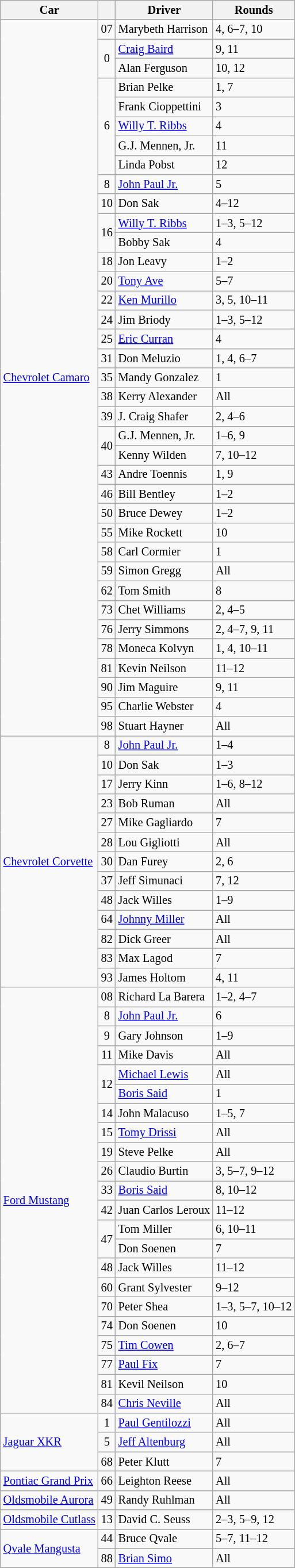<table class="wikitable" style="font-size: 85%">
<tr>
<th>Car</th>
<th></th>
<th>Driver</th>
<th>Rounds</th>
</tr>
<tr>
<td rowspan="37"><a href='#'>Chevrolet Camaro</a></td>
<td align=center>07</td>
<td> Marybeth Harrison</td>
<td>4, 6–7, 10</td>
</tr>
<tr>
<td rowspan="2" align=center>0</td>
<td> <a href='#'>Craig Baird</a></td>
<td>9, 11</td>
</tr>
<tr>
<td> Alan Ferguson</td>
<td>10, 12</td>
</tr>
<tr>
<td rowspan="5" align=center>6</td>
<td> Brian Pelke</td>
<td>1, 7</td>
</tr>
<tr>
<td> Frank Cioppettini</td>
<td>3</td>
</tr>
<tr>
<td> <a href='#'>Willy T. Ribbs</a></td>
<td>4</td>
</tr>
<tr>
<td> G.J. Mennen, Jr.</td>
<td>11</td>
</tr>
<tr>
<td> Linda Pobst</td>
<td>12</td>
</tr>
<tr>
<td align=center>8</td>
<td> <a href='#'>John Paul Jr.</a></td>
<td>5</td>
</tr>
<tr>
<td align=center>10</td>
<td> Don Sak</td>
<td>4–12</td>
</tr>
<tr>
<td rowspan="2" align=center>16</td>
<td> <a href='#'>Willy T. Ribbs</a></td>
<td>1–3, 5–12</td>
</tr>
<tr>
<td> Bobby Sak</td>
<td>4</td>
</tr>
<tr>
<td align=center>18</td>
<td> Jon Leavy</td>
<td>1–2</td>
</tr>
<tr>
<td align=center>20</td>
<td> <a href='#'>Tony Ave</a></td>
<td>5–7</td>
</tr>
<tr>
<td align=center>22</td>
<td> <a href='#'>Ken Murillo</a></td>
<td>3, 5, 10–11</td>
</tr>
<tr>
<td align=center>24</td>
<td> Jim Briody</td>
<td>1–3, 5–12</td>
</tr>
<tr>
<td align=center>25</td>
<td> <a href='#'>Eric Curran</a></td>
<td>4</td>
</tr>
<tr>
<td align=center>31</td>
<td> Don Meluzio</td>
<td>1, 4, 6–7</td>
</tr>
<tr>
<td align=center>35</td>
<td> Mandy Gonzalez</td>
<td>1</td>
</tr>
<tr>
<td align=center>38</td>
<td> Kerry Alexander</td>
<td>All</td>
</tr>
<tr>
<td align=center>39</td>
<td> J. Craig Shafer</td>
<td>2, 4–6</td>
</tr>
<tr>
<td rowspan="2" align=center>40</td>
<td> G.J. Mennen, Jr.</td>
<td>1–6, 9</td>
</tr>
<tr>
<td> Kenny Wilden</td>
<td>7, 10–12</td>
</tr>
<tr>
<td align=center>43</td>
<td> Andre Toennis</td>
<td>1, 9</td>
</tr>
<tr>
<td align=center>46</td>
<td> Bill Bentley</td>
<td>1–2</td>
</tr>
<tr>
<td align=center>50</td>
<td> Bruce Dewey</td>
<td>1–2</td>
</tr>
<tr>
<td align=center>55</td>
<td> Mike Rockett</td>
<td>10</td>
</tr>
<tr>
<td align=center>58</td>
<td> Carl Cormier</td>
<td>1</td>
</tr>
<tr>
<td align=center>59</td>
<td> Simon Gregg</td>
<td>All</td>
</tr>
<tr>
<td align=center>62</td>
<td> Tom Smith</td>
<td>8</td>
</tr>
<tr>
<td align=center>73</td>
<td> Chet Williams</td>
<td>2, 4–5</td>
</tr>
<tr>
<td align=center>76</td>
<td> Jerry Simmons</td>
<td>2, 4–7, 9, 11</td>
</tr>
<tr>
<td align=center>78</td>
<td> Moneca Kolvyn</td>
<td>1, 4, 10–11</td>
</tr>
<tr>
<td align=center>81</td>
<td> Kevin Neilson</td>
<td>11–12</td>
</tr>
<tr>
<td align=center>90</td>
<td> Jim Maguire</td>
<td>9, 11</td>
</tr>
<tr>
<td align=center>95</td>
<td> Charlie Webster</td>
<td>4</td>
</tr>
<tr>
<td align=center>98</td>
<td> Stuart Hayner</td>
<td>All</td>
</tr>
<tr>
<td rowspan="13"><a href='#'>Chevrolet Corvette</a></td>
<td align=center>8</td>
<td> <a href='#'>John Paul Jr.</a></td>
<td>1–4</td>
</tr>
<tr>
<td align=center>10</td>
<td> Don Sak</td>
<td>1–3</td>
</tr>
<tr>
<td align=center>17</td>
<td> Jerry Kinn</td>
<td>1–6, 8–12</td>
</tr>
<tr>
<td align=center>23</td>
<td> Bob Ruman</td>
<td>All</td>
</tr>
<tr>
<td align=center>27</td>
<td> Mike Gagliardo</td>
<td>7</td>
</tr>
<tr>
<td align=center>28</td>
<td> Lou Gigliotti</td>
<td>All</td>
</tr>
<tr>
<td align=center>30</td>
<td> Dan Furey</td>
<td>2, 6</td>
</tr>
<tr>
<td align=center>37</td>
<td> Jeff Simunaci</td>
<td>7, 12</td>
</tr>
<tr>
<td align=center>48</td>
<td> Jack Willes</td>
<td>1–9</td>
</tr>
<tr>
<td align=center>64</td>
<td> <a href='#'>Johnny Miller</a></td>
<td>All</td>
</tr>
<tr>
<td align=center>82</td>
<td> Dick Greer</td>
<td>All</td>
</tr>
<tr>
<td align=center>83</td>
<td> Max Lagod</td>
<td>7</td>
</tr>
<tr>
<td align=center>93</td>
<td> James Holtom</td>
<td>4, 11</td>
</tr>
<tr>
<td rowspan="22"><a href='#'>Ford Mustang</a></td>
<td align=center>08</td>
<td> Richard La Barera</td>
<td>1–2, 4–7</td>
</tr>
<tr>
<td align=center>8</td>
<td> <a href='#'>John Paul Jr.</a></td>
<td>6</td>
</tr>
<tr>
<td align=center>9</td>
<td> Gary Johnson</td>
<td>1–9</td>
</tr>
<tr>
<td align=center>11</td>
<td> Mike Davis</td>
<td>All</td>
</tr>
<tr>
<td rowspan="2" align=center>12</td>
<td> <a href='#'>Michael Lewis</a></td>
<td>All</td>
</tr>
<tr>
<td> <a href='#'>Boris Said</a></td>
<td>1</td>
</tr>
<tr>
<td align=center>14</td>
<td> John Malacuso</td>
<td>1–5, 7</td>
</tr>
<tr>
<td align=center>15</td>
<td> <a href='#'>Tomy Drissi</a></td>
<td>All</td>
</tr>
<tr>
<td align=center>19</td>
<td> Steve Pelke</td>
<td>All</td>
</tr>
<tr>
<td align=center>26</td>
<td> Claudio Burtin</td>
<td>3, 5–7, 9–12</td>
</tr>
<tr>
<td align=center>33</td>
<td> <a href='#'>Boris Said</a></td>
<td>8, 10–12</td>
</tr>
<tr>
<td align=center>42</td>
<td> Juan Carlos Leroux</td>
<td>11–12</td>
</tr>
<tr>
<td rowspan="2" align=center>47</td>
<td> Tom Miller</td>
<td>6, 10–11</td>
</tr>
<tr>
<td> Don Soenen</td>
<td>7</td>
</tr>
<tr>
<td align=center>48</td>
<td> Jack Willes</td>
<td>11–12</td>
</tr>
<tr>
<td align=center>60</td>
<td> Grant Sylvester</td>
<td>9–12</td>
</tr>
<tr>
<td align=center>70</td>
<td> Peter Shea</td>
<td>1–3, 5–7, 10–12</td>
</tr>
<tr>
<td align=center>74</td>
<td> Don Soenen</td>
<td>10</td>
</tr>
<tr>
<td align=center>75</td>
<td> <a href='#'>Tim Cowen</a></td>
<td>2, 6–7</td>
</tr>
<tr>
<td align=center>77</td>
<td> <a href='#'>Paul Fix</a></td>
<td>7</td>
</tr>
<tr>
<td align=center>81</td>
<td> Kevil Neilson</td>
<td>10</td>
</tr>
<tr>
<td align=center>84</td>
<td> <a href='#'>Chris Neville</a></td>
<td>All</td>
</tr>
<tr>
<td rowspan="3"><a href='#'>Jaguar XKR</a></td>
<td align=center>1</td>
<td> <a href='#'>Paul Gentilozzi</a></td>
<td>All</td>
</tr>
<tr>
<td align=center>5</td>
<td> <a href='#'>Jeff Altenburg</a></td>
<td>All</td>
</tr>
<tr>
<td align=center>68</td>
<td> Peter Klutt</td>
<td>7</td>
</tr>
<tr>
<td><a href='#'>Pontiac Grand Prix</a></td>
<td align=center>66</td>
<td> Leighton Reese</td>
<td>All</td>
</tr>
<tr>
<td><a href='#'>Oldsmobile Aurora</a></td>
<td align=center>49</td>
<td> Randy Ruhlman</td>
<td>All</td>
</tr>
<tr>
<td><a href='#'>Oldsmobile Cutlass</a></td>
<td align=center>13</td>
<td> David C. Seuss</td>
<td>2–3, 5–9, 12</td>
</tr>
<tr>
<td rowspan="2"><a href='#'>Qvale Mangusta</a></td>
<td align=center>44</td>
<td> Bruce Qvale</td>
<td>5–7, 11–12</td>
</tr>
<tr>
<td align=center>88</td>
<td> <a href='#'>Brian Simo</a></td>
<td>All</td>
</tr>
<tr>
</tr>
</table>
